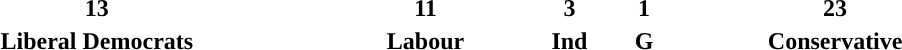<table style="width:60%; text-align:center;">
<tr style="colour:white;">
<td style="background:"><strong>13</strong></td>
<td style="background:"><strong>11</strong></td>
<td style="background:"><strong>3</strong></td>
<td style="background:"><strong>1</strong></td>
<td style="background:"><strong>23</strong></td>
</tr>
<tr>
<td><span><strong>Liberal Democrats</strong></span></td>
<td><span><strong>Labour</strong></span></td>
<td><span><strong>Ind</strong></span></td>
<td><span><strong>G</strong></span></td>
<td><span><strong>Conservative</strong></span></td>
</tr>
</table>
